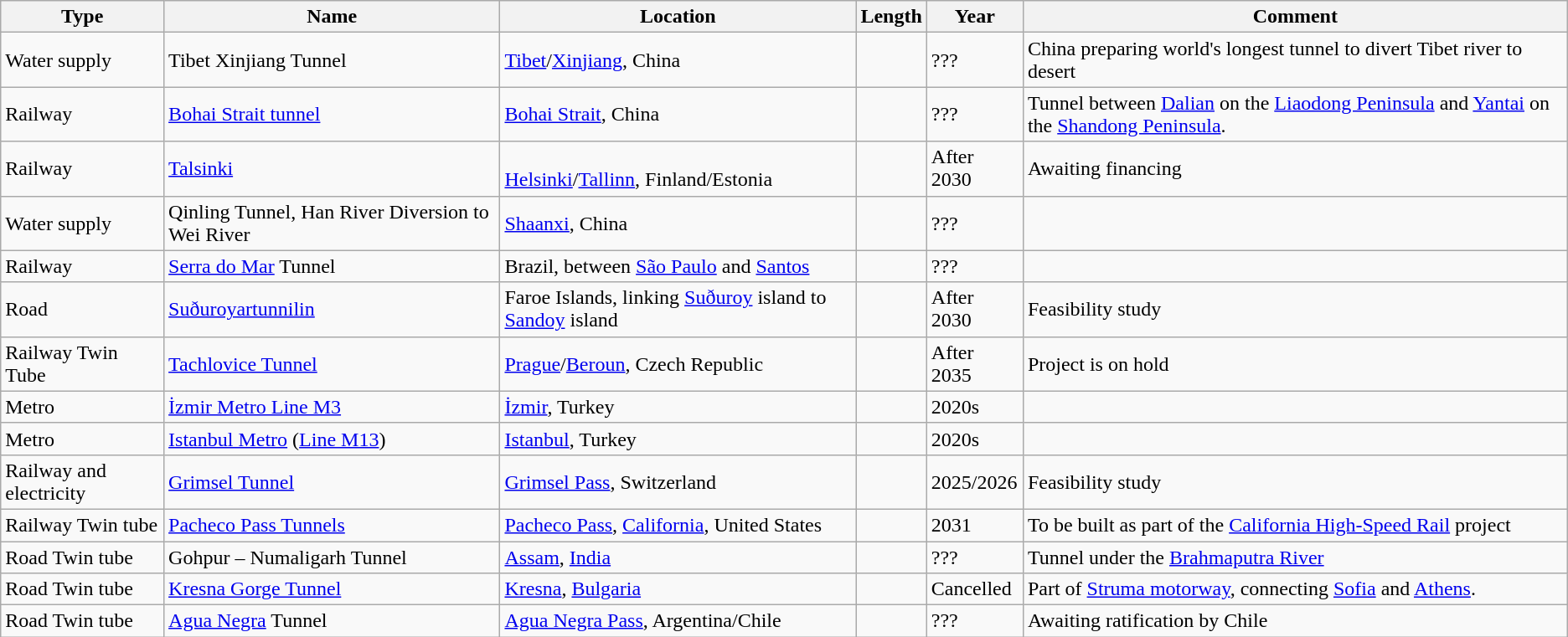<table class="wikitable sortable">
<tr>
<th>Type</th>
<th>Name</th>
<th>Location</th>
<th>Length</th>
<th>Year</th>
<th>Comment</th>
</tr>
<tr>
<td>Water supply</td>
<td>Tibet Xinjiang Tunnel</td>
<td> <a href='#'>Tibet</a>/<a href='#'>Xinjiang</a>, China</td>
<td></td>
<td>???</td>
<td>China preparing world's longest tunnel to divert Tibet river to desert</td>
</tr>
<tr>
<td>Railway</td>
<td><a href='#'>Bohai Strait tunnel</a></td>
<td> <a href='#'>Bohai Strait</a>, China</td>
<td></td>
<td>???</td>
<td>Tunnel between <a href='#'>Dalian</a> on the <a href='#'>Liaodong Peninsula</a> and <a href='#'>Yantai</a> on the <a href='#'>Shandong Peninsula</a>.</td>
</tr>
<tr>
<td>Railway</td>
<td><a href='#'>Talsinki</a></td>
<td> <br><a href='#'>Helsinki</a>/<a href='#'>Tallinn</a>, Finland/Estonia</td>
<td></td>
<td>After 2030</td>
<td>Awaiting financing</td>
</tr>
<tr>
<td>Water supply</td>
<td>Qinling Tunnel, Han River Diversion to Wei River</td>
<td> <a href='#'>Shaanxi</a>, China</td>
<td></td>
<td>???</td>
<td></td>
</tr>
<tr>
<td>Railway</td>
<td><a href='#'>Serra do Mar</a> Tunnel</td>
<td> Brazil, between <a href='#'>São Paulo</a> and <a href='#'>Santos</a></td>
<td></td>
<td>???</td>
<td></td>
</tr>
<tr>
<td>Road</td>
<td><a href='#'>Suðuroyartunnilin</a></td>
<td> Faroe Islands, linking <a href='#'>Suðuroy</a> island to <a href='#'>Sandoy</a> island</td>
<td></td>
<td>After 2030</td>
<td>Feasibility study</td>
</tr>
<tr>
<td>Railway Twin Tube</td>
<td><a href='#'>Tachlovice Tunnel</a></td>
<td> <a href='#'>Prague</a>/<a href='#'>Beroun</a>, Czech Republic</td>
<td></td>
<td>After 2035</td>
<td>Project is on hold</td>
</tr>
<tr>
<td>Metro</td>
<td><a href='#'>İzmir Metro Line M3</a></td>
<td> <a href='#'>İzmir</a>, Turkey</td>
<td></td>
<td>2020s</td>
<td></td>
</tr>
<tr>
<td>Metro</td>
<td><a href='#'>Istanbul Metro</a> (<a href='#'>Line M13</a>)</td>
<td> <a href='#'>Istanbul</a>, Turkey</td>
<td></td>
<td>2020s</td>
<td></td>
</tr>
<tr>
<td>Railway and electricity</td>
<td><a href='#'>Grimsel Tunnel</a></td>
<td> <a href='#'>Grimsel Pass</a>, Switzerland</td>
<td></td>
<td>2025/2026</td>
<td>Feasibility study</td>
</tr>
<tr>
<td>Railway Twin tube</td>
<td><a href='#'>Pacheco Pass Tunnels</a></td>
<td> <a href='#'>Pacheco Pass</a>, <a href='#'>California</a>, United States</td>
<td></td>
<td>2031</td>
<td>To be built as part of the <a href='#'>California High-Speed Rail</a> project</td>
</tr>
<tr>
<td>Road Twin tube</td>
<td>Gohpur – Numaligarh Tunnel</td>
<td> <a href='#'>Assam</a>, <a href='#'>India</a></td>
<td></td>
<td>???</td>
<td>Tunnel under the <a href='#'>Brahmaputra River</a></td>
</tr>
<tr>
<td>Road Twin tube</td>
<td><a href='#'>Kresna Gorge Tunnel</a></td>
<td> <a href='#'>Kresna</a>, <a href='#'>Bulgaria</a></td>
<td></td>
<td>Cancelled</td>
<td>Part of <a href='#'>Struma motorway</a>, connecting <a href='#'>Sofia</a> and <a href='#'>Athens</a>.</td>
</tr>
<tr>
<td>Road Twin tube</td>
<td><a href='#'>Agua Negra</a> Tunnel</td>
<td>  <a href='#'>Agua Negra Pass</a>, Argentina/Chile</td>
<td></td>
<td>???</td>
<td>Awaiting ratification by Chile</td>
</tr>
</table>
